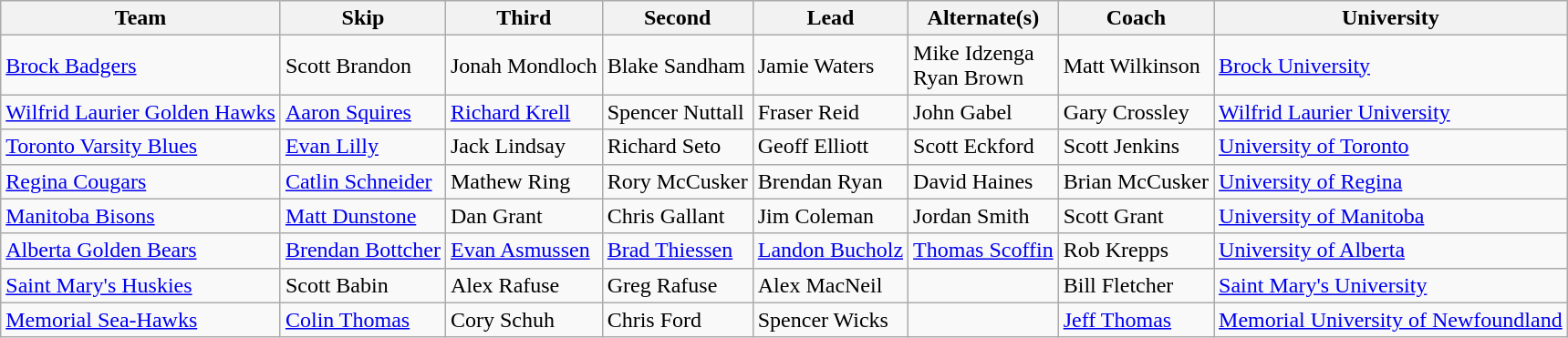<table class=wikitable>
<tr>
<th>Team</th>
<th>Skip</th>
<th>Third</th>
<th>Second</th>
<th>Lead</th>
<th>Alternate(s)</th>
<th>Coach</th>
<th>University</th>
</tr>
<tr>
<td><a href='#'>Brock Badgers</a></td>
<td>Scott Brandon</td>
<td>Jonah Mondloch</td>
<td>Blake Sandham</td>
<td>Jamie Waters</td>
<td>Mike Idzenga <br> Ryan Brown</td>
<td>Matt Wilkinson</td>
<td> <a href='#'>Brock University</a></td>
</tr>
<tr>
<td><a href='#'>Wilfrid Laurier Golden Hawks</a></td>
<td><a href='#'>Aaron Squires</a></td>
<td><a href='#'>Richard Krell</a></td>
<td>Spencer Nuttall</td>
<td>Fraser Reid</td>
<td>John Gabel</td>
<td>Gary Crossley</td>
<td> <a href='#'>Wilfrid Laurier University</a></td>
</tr>
<tr>
<td><a href='#'>Toronto Varsity Blues</a></td>
<td><a href='#'>Evan Lilly</a></td>
<td>Jack Lindsay</td>
<td>Richard Seto</td>
<td>Geoff Elliott</td>
<td>Scott Eckford</td>
<td>Scott Jenkins</td>
<td> <a href='#'>University of Toronto</a></td>
</tr>
<tr>
<td><a href='#'>Regina Cougars</a></td>
<td><a href='#'>Catlin Schneider</a></td>
<td>Mathew Ring</td>
<td>Rory McCusker</td>
<td>Brendan Ryan</td>
<td>David Haines</td>
<td>Brian McCusker</td>
<td> <a href='#'>University of Regina</a></td>
</tr>
<tr>
<td><a href='#'>Manitoba Bisons</a></td>
<td><a href='#'>Matt Dunstone</a></td>
<td>Dan Grant</td>
<td>Chris Gallant</td>
<td>Jim Coleman</td>
<td>Jordan Smith</td>
<td>Scott Grant</td>
<td> <a href='#'>University of Manitoba</a></td>
</tr>
<tr>
<td><a href='#'>Alberta Golden Bears</a></td>
<td><a href='#'>Brendan Bottcher</a></td>
<td><a href='#'>Evan Asmussen</a></td>
<td><a href='#'>Brad Thiessen</a></td>
<td><a href='#'>Landon Bucholz</a></td>
<td><a href='#'>Thomas Scoffin</a></td>
<td>Rob Krepps</td>
<td> <a href='#'>University of Alberta</a></td>
</tr>
<tr>
<td><a href='#'>Saint Mary's Huskies</a></td>
<td>Scott Babin</td>
<td>Alex Rafuse</td>
<td>Greg Rafuse</td>
<td>Alex MacNeil</td>
<td></td>
<td>Bill Fletcher</td>
<td> <a href='#'>Saint Mary's University</a></td>
</tr>
<tr>
<td><a href='#'>Memorial Sea-Hawks</a></td>
<td><a href='#'>Colin Thomas</a></td>
<td>Cory Schuh</td>
<td>Chris Ford</td>
<td>Spencer Wicks</td>
<td></td>
<td><a href='#'>Jeff Thomas</a></td>
<td> <a href='#'>Memorial University of Newfoundland</a></td>
</tr>
</table>
